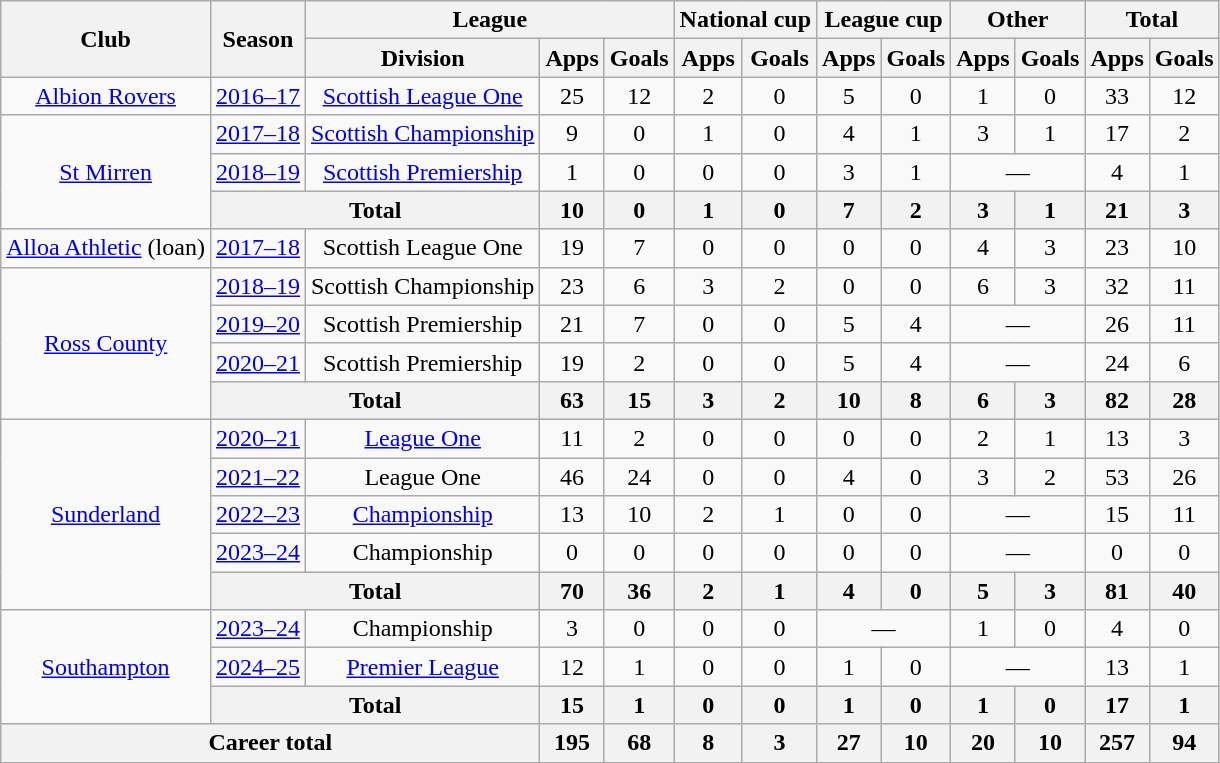<table class="wikitable" style="text-align:center">
<tr>
<th rowspan="2">Club</th>
<th rowspan="2">Season</th>
<th colspan="3">League</th>
<th colspan="2">National cup</th>
<th colspan="2">League cup</th>
<th colspan="2">Other</th>
<th colspan="2">Total</th>
</tr>
<tr>
<th>Division</th>
<th>Apps</th>
<th>Goals</th>
<th>Apps</th>
<th>Goals</th>
<th>Apps</th>
<th>Goals</th>
<th>Apps</th>
<th>Goals</th>
<th>Apps</th>
<th>Goals</th>
</tr>
<tr>
<td><a href='#'>Albion Rovers</a></td>
<td><a href='#'>2016–17</a></td>
<td><a href='#'>Scottish League One</a></td>
<td>25</td>
<td>12</td>
<td>2</td>
<td>0</td>
<td>5</td>
<td>0</td>
<td>1</td>
<td>0</td>
<td>33</td>
<td>12</td>
</tr>
<tr>
<td rowspan="3"><a href='#'>St Mirren</a></td>
<td><a href='#'>2017–18</a></td>
<td><a href='#'>Scottish Championship</a></td>
<td>9</td>
<td>0</td>
<td>1</td>
<td>0</td>
<td>4</td>
<td>1</td>
<td>3</td>
<td>1</td>
<td>17</td>
<td>2</td>
</tr>
<tr>
<td><a href='#'>2018–19</a></td>
<td><a href='#'>Scottish Premiership</a></td>
<td>1</td>
<td>0</td>
<td>0</td>
<td>0</td>
<td>3</td>
<td>1</td>
<td colspan="2">—</td>
<td>4</td>
<td>1</td>
</tr>
<tr>
<th colspan="2">Total</th>
<th>10</th>
<th>0</th>
<th>1</th>
<th>0</th>
<th>7</th>
<th>2</th>
<th>3</th>
<th>1</th>
<th>21</th>
<th>3</th>
</tr>
<tr>
<td><a href='#'>Alloa Athletic</a> (loan)</td>
<td><a href='#'>2017–18</a></td>
<td>Scottish League One</td>
<td>19</td>
<td>7</td>
<td>0</td>
<td>0</td>
<td>0</td>
<td>0</td>
<td>4</td>
<td>3</td>
<td>23</td>
<td>10</td>
</tr>
<tr>
<td rowspan="4"><a href='#'>Ross County</a></td>
<td><a href='#'>2018–19</a></td>
<td>Scottish Championship</td>
<td>23</td>
<td>6</td>
<td>3</td>
<td>2</td>
<td>0</td>
<td>0</td>
<td>6</td>
<td>3</td>
<td>32</td>
<td>11</td>
</tr>
<tr>
<td><a href='#'>2019–20</a></td>
<td>Scottish Premiership</td>
<td>21</td>
<td>7</td>
<td>0</td>
<td>0</td>
<td>5</td>
<td>4</td>
<td colspan="2">—</td>
<td>26</td>
<td>11</td>
</tr>
<tr>
<td><a href='#'>2020–21</a></td>
<td>Scottish Premiership</td>
<td>19</td>
<td>2</td>
<td>0</td>
<td>0</td>
<td>5</td>
<td>4</td>
<td colspan="2">—</td>
<td>24</td>
<td>6</td>
</tr>
<tr>
<th colspan="2">Total</th>
<th>63</th>
<th>15</th>
<th>3</th>
<th>2</th>
<th>10</th>
<th>8</th>
<th>6</th>
<th>3</th>
<th>82</th>
<th>28</th>
</tr>
<tr>
<td rowspan="5"><a href='#'>Sunderland</a></td>
<td><a href='#'>2020–21</a></td>
<td><a href='#'>League One</a></td>
<td>11</td>
<td>2</td>
<td>0</td>
<td>0</td>
<td>0</td>
<td>0</td>
<td>2</td>
<td>1</td>
<td>13</td>
<td>3</td>
</tr>
<tr>
<td><a href='#'>2021–22</a></td>
<td>League One</td>
<td>46</td>
<td>24</td>
<td>0</td>
<td>0</td>
<td>4</td>
<td>0</td>
<td>3</td>
<td>2</td>
<td>53</td>
<td>26</td>
</tr>
<tr>
<td><a href='#'>2022–23</a></td>
<td><a href='#'>Championship</a></td>
<td>13</td>
<td>10</td>
<td>2</td>
<td>1</td>
<td>0</td>
<td>0</td>
<td colspan="2">—</td>
<td>15</td>
<td>11</td>
</tr>
<tr>
<td><a href='#'>2023–24</a></td>
<td>Championship</td>
<td>0</td>
<td>0</td>
<td>0</td>
<td>0</td>
<td>0</td>
<td>0</td>
<td colspan="2">—</td>
<td>0</td>
<td>0</td>
</tr>
<tr>
<th colspan="2">Total</th>
<th>70</th>
<th>36</th>
<th>2</th>
<th>1</th>
<th>4</th>
<th>0</th>
<th>5</th>
<th>3</th>
<th>81</th>
<th>40</th>
</tr>
<tr>
<td rowspan="3"><a href='#'>Southampton</a></td>
<td><a href='#'>2023–24</a></td>
<td>Championship</td>
<td>3</td>
<td>0</td>
<td>0</td>
<td>0</td>
<td colspan="2">—</td>
<td>1</td>
<td>0</td>
<td>4</td>
<td>0</td>
</tr>
<tr>
<td><a href='#'>2024–25</a></td>
<td><a href='#'>Premier League</a></td>
<td>12</td>
<td>1</td>
<td>0</td>
<td>0</td>
<td>1</td>
<td>0</td>
<td colspan="2">—</td>
<td>13</td>
<td>1</td>
</tr>
<tr>
<th colspan="2">Total</th>
<th>15</th>
<th>1</th>
<th>0</th>
<th>0</th>
<th>1</th>
<th>0</th>
<th>1</th>
<th>0</th>
<th>17</th>
<th>1</th>
</tr>
<tr>
<th colspan="3">Career total</th>
<th>195</th>
<th>68</th>
<th>8</th>
<th>3</th>
<th>27</th>
<th>10</th>
<th>20</th>
<th>10</th>
<th>257</th>
<th>94</th>
</tr>
</table>
